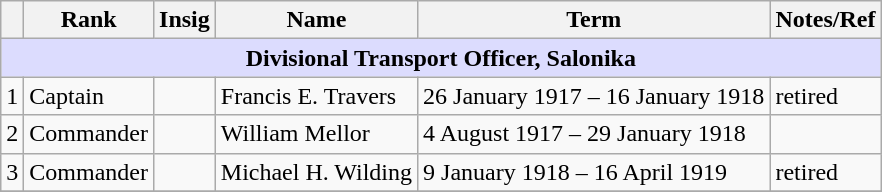<table class="wikitable">
<tr>
<th></th>
<th>Rank</th>
<th>Insig</th>
<th>Name</th>
<th>Term</th>
<th>Notes/Ref</th>
</tr>
<tr>
<td colspan="6" align="center" style="background:#dcdcfe;"><strong>Divisional Transport Officer, Salonika</strong></td>
</tr>
<tr>
<td>1</td>
<td>Captain</td>
<td></td>
<td>Francis E. Travers</td>
<td>26 January 1917  – 16 January 1918</td>
<td>retired</td>
</tr>
<tr>
<td>2</td>
<td>Commander</td>
<td></td>
<td>William Mellor</td>
<td>4 August 1917 – 29 January 1918</td>
<td></td>
</tr>
<tr>
<td>3</td>
<td>Commander</td>
<td></td>
<td>Michael H. Wilding</td>
<td>9 January 1918 – 16 April 1919</td>
<td>retired</td>
</tr>
<tr>
</tr>
</table>
